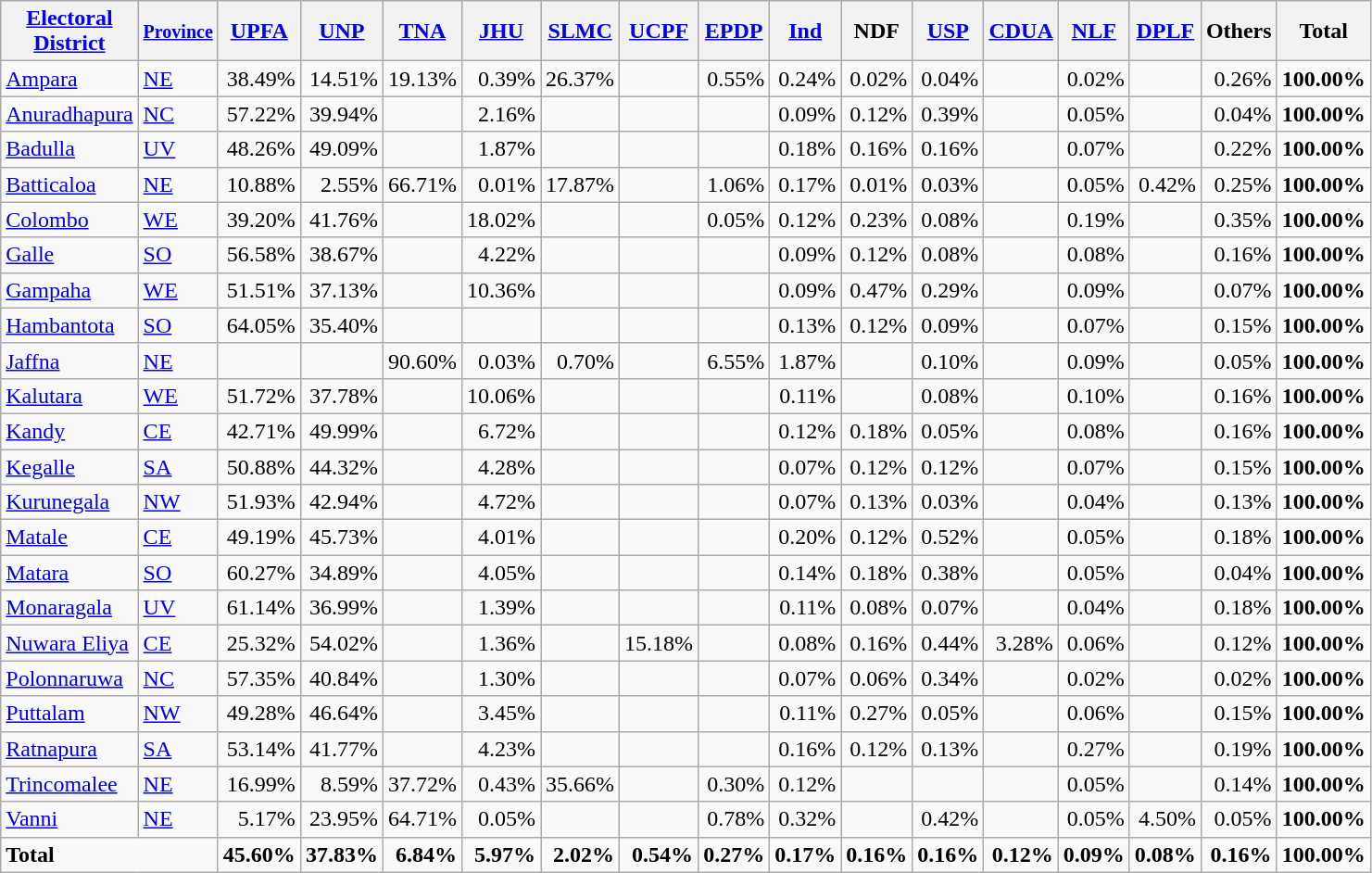<table class="wikitable sortable" border="1" style="text-align:right;">
<tr>
<th><a href='#'>Electoral<br>District</a></th>
<th><small><a href='#'>Province</a><br></small></th>
<th><a href='#'>UPFA</a><br></th>
<th><a href='#'>UNP</a><br></th>
<th><a href='#'>TNA</a><br></th>
<th><a href='#'>JHU</a><br></th>
<th><a href='#'>SLMC</a><br></th>
<th><a href='#'>UCPF</a><br></th>
<th><a href='#'>EPDP</a><br></th>
<th><a href='#'>Ind</a><br></th>
<th>NDF<br></th>
<th><a href='#'>USP</a><br></th>
<th><a href='#'>CDUA</a><br></th>
<th><a href='#'>NLF</a><br></th>
<th><a href='#'>DPLF</a><br></th>
<th>Others<br></th>
<th>Total<br></th>
</tr>
<tr>
<td align=left><a href='#'>Ampara</a></td>
<td align=left><a href='#'>NE</a></td>
<td>38.49%</td>
<td>14.51%</td>
<td>19.13%</td>
<td>0.39%</td>
<td>26.37%</td>
<td></td>
<td>0.55%</td>
<td>0.24%</td>
<td>0.02%</td>
<td>0.04%</td>
<td></td>
<td>0.02%</td>
<td></td>
<td>0.26%</td>
<td><strong>100.00%</strong></td>
</tr>
<tr>
<td align=left><a href='#'>Anuradhapura</a></td>
<td align=left><a href='#'>NC</a></td>
<td>57.22%</td>
<td>39.94%</td>
<td></td>
<td>2.16%</td>
<td></td>
<td></td>
<td></td>
<td>0.09%</td>
<td>0.12%</td>
<td>0.39%</td>
<td></td>
<td>0.05%</td>
<td></td>
<td>0.04%</td>
<td><strong>100.00%</strong></td>
</tr>
<tr>
<td align=left><a href='#'>Badulla</a></td>
<td align=left><a href='#'>UV</a></td>
<td>48.26%</td>
<td>49.09%</td>
<td></td>
<td>1.87%</td>
<td></td>
<td></td>
<td></td>
<td>0.18%</td>
<td>0.16%</td>
<td>0.16%</td>
<td></td>
<td>0.07%</td>
<td></td>
<td>0.22%</td>
<td><strong>100.00%</strong></td>
</tr>
<tr>
<td align=left><a href='#'>Batticaloa</a></td>
<td align=left><a href='#'>NE</a></td>
<td>10.88%</td>
<td>2.55%</td>
<td>66.71%</td>
<td>0.01%</td>
<td>17.87%</td>
<td></td>
<td>1.06%</td>
<td>0.17%</td>
<td>0.01%</td>
<td>0.03%</td>
<td></td>
<td>0.05%</td>
<td>0.42%</td>
<td>0.25%</td>
<td><strong>100.00%</strong></td>
</tr>
<tr>
<td align=left><a href='#'>Colombo</a></td>
<td align=left><a href='#'>WE</a></td>
<td>39.20%</td>
<td>41.76%</td>
<td></td>
<td>18.02%</td>
<td></td>
<td></td>
<td>0.05%</td>
<td>0.12%</td>
<td>0.23%</td>
<td>0.08%</td>
<td></td>
<td>0.19%</td>
<td></td>
<td>0.35%</td>
<td><strong>100.00%</strong></td>
</tr>
<tr>
<td align=left><a href='#'>Galle</a></td>
<td align=left><a href='#'>SO</a></td>
<td>56.58%</td>
<td>38.67%</td>
<td></td>
<td>4.22%</td>
<td></td>
<td></td>
<td></td>
<td>0.09%</td>
<td>0.12%</td>
<td>0.08%</td>
<td></td>
<td>0.08%</td>
<td></td>
<td>0.16%</td>
<td><strong>100.00%</strong></td>
</tr>
<tr>
<td align=left><a href='#'>Gampaha</a></td>
<td align=left><a href='#'>WE</a></td>
<td>51.51%</td>
<td>37.13%</td>
<td></td>
<td>10.36%</td>
<td></td>
<td></td>
<td></td>
<td>0.09%</td>
<td>0.47%</td>
<td>0.29%</td>
<td></td>
<td>0.09%</td>
<td></td>
<td>0.07%</td>
<td><strong>100.00%</strong></td>
</tr>
<tr>
<td align=left><a href='#'>Hambantota</a></td>
<td align=left><a href='#'>SO</a></td>
<td>64.05%</td>
<td>35.40%</td>
<td></td>
<td></td>
<td></td>
<td></td>
<td></td>
<td>0.13%</td>
<td>0.12%</td>
<td>0.09%</td>
<td></td>
<td>0.07%</td>
<td></td>
<td>0.15%</td>
<td><strong>100.00%</strong></td>
</tr>
<tr>
<td align=left><a href='#'>Jaffna</a></td>
<td align=left><a href='#'>NE</a></td>
<td></td>
<td></td>
<td>90.60%</td>
<td>0.03%</td>
<td>0.70%</td>
<td></td>
<td>6.55%</td>
<td>1.87%</td>
<td></td>
<td>0.10%</td>
<td></td>
<td>0.09%</td>
<td></td>
<td>0.05%</td>
<td><strong>100.00%</strong></td>
</tr>
<tr>
<td align=left><a href='#'>Kalutara</a></td>
<td align=left><a href='#'>WE</a></td>
<td>51.72%</td>
<td>37.78%</td>
<td></td>
<td>10.06%</td>
<td></td>
<td></td>
<td></td>
<td>0.11%</td>
<td></td>
<td>0.08%</td>
<td></td>
<td>0.10%</td>
<td></td>
<td>0.16%</td>
<td><strong>100.00%</strong></td>
</tr>
<tr>
<td align=left><a href='#'>Kandy</a></td>
<td align=left><a href='#'>CE</a></td>
<td>42.71%</td>
<td>49.99%</td>
<td></td>
<td>6.72%</td>
<td></td>
<td></td>
<td></td>
<td>0.12%</td>
<td>0.18%</td>
<td>0.05%</td>
<td></td>
<td>0.08%</td>
<td></td>
<td>0.16%</td>
<td><strong>100.00%</strong></td>
</tr>
<tr>
<td align=left><a href='#'>Kegalle</a></td>
<td align=left><a href='#'>SA</a></td>
<td>50.88%</td>
<td>44.32%</td>
<td></td>
<td>4.28%</td>
<td></td>
<td></td>
<td></td>
<td>0.07%</td>
<td>0.12%</td>
<td>0.12%</td>
<td></td>
<td>0.07%</td>
<td></td>
<td>0.15%</td>
<td><strong>100.00%</strong></td>
</tr>
<tr>
<td align=left><a href='#'>Kurunegala</a></td>
<td align=left><a href='#'>NW</a></td>
<td>51.93%</td>
<td>42.94%</td>
<td></td>
<td>4.72%</td>
<td></td>
<td></td>
<td></td>
<td>0.07%</td>
<td>0.13%</td>
<td>0.03%</td>
<td></td>
<td>0.04%</td>
<td></td>
<td>0.13%</td>
<td><strong>100.00%</strong></td>
</tr>
<tr>
<td align=left><a href='#'>Matale</a></td>
<td align=left><a href='#'>CE</a></td>
<td>49.19%</td>
<td>45.73%</td>
<td></td>
<td>4.01%</td>
<td></td>
<td></td>
<td></td>
<td>0.20%</td>
<td>0.12%</td>
<td>0.52%</td>
<td></td>
<td>0.05%</td>
<td></td>
<td>0.18%</td>
<td><strong>100.00%</strong></td>
</tr>
<tr>
<td align=left><a href='#'>Matara</a></td>
<td align=left><a href='#'>SO</a></td>
<td>60.27%</td>
<td>34.89%</td>
<td></td>
<td>4.05%</td>
<td></td>
<td></td>
<td></td>
<td>0.14%</td>
<td>0.18%</td>
<td>0.38%</td>
<td></td>
<td>0.05%</td>
<td></td>
<td>0.04%</td>
<td><strong>100.00%</strong></td>
</tr>
<tr>
<td align=left><a href='#'>Monaragala</a></td>
<td align=left><a href='#'>UV</a></td>
<td>61.14%</td>
<td>36.99%</td>
<td></td>
<td>1.39%</td>
<td></td>
<td></td>
<td></td>
<td>0.11%</td>
<td>0.08%</td>
<td>0.07%</td>
<td></td>
<td>0.04%</td>
<td></td>
<td>0.18%</td>
<td><strong>100.00%</strong></td>
</tr>
<tr>
<td align=left><a href='#'>Nuwara Eliya</a></td>
<td align=left><a href='#'>CE</a></td>
<td>25.32%</td>
<td>54.02%</td>
<td></td>
<td>1.36%</td>
<td></td>
<td>15.18%</td>
<td></td>
<td>0.08%</td>
<td>0.16%</td>
<td>0.44%</td>
<td>3.28%</td>
<td>0.06%</td>
<td></td>
<td>0.12%</td>
<td><strong>100.00%</strong></td>
</tr>
<tr>
<td align=left><a href='#'>Polonnaruwa</a></td>
<td align=left><a href='#'>NC</a></td>
<td>57.35%</td>
<td>40.84%</td>
<td></td>
<td>1.30%</td>
<td></td>
<td></td>
<td></td>
<td>0.07%</td>
<td>0.06%</td>
<td>0.34%</td>
<td></td>
<td>0.02%</td>
<td></td>
<td>0.02%</td>
<td><strong>100.00%</strong></td>
</tr>
<tr>
<td align=left><a href='#'>Puttalam</a></td>
<td align=left><a href='#'>NW</a></td>
<td>49.28%</td>
<td>46.64%</td>
<td></td>
<td>3.45%</td>
<td></td>
<td></td>
<td></td>
<td>0.11%</td>
<td>0.27%</td>
<td>0.05%</td>
<td></td>
<td>0.06%</td>
<td></td>
<td>0.15%</td>
<td><strong>100.00%</strong></td>
</tr>
<tr>
<td align=left><a href='#'>Ratnapura</a></td>
<td align=left><a href='#'>SA</a></td>
<td>53.14%</td>
<td>41.77%</td>
<td></td>
<td>4.23%</td>
<td></td>
<td></td>
<td></td>
<td>0.16%</td>
<td>0.12%</td>
<td>0.13%</td>
<td></td>
<td>0.27%</td>
<td></td>
<td>0.19%</td>
<td><strong>100.00%</strong></td>
</tr>
<tr>
<td align=left><a href='#'>Trincomalee</a></td>
<td align=left><a href='#'>NE</a></td>
<td>16.99%</td>
<td>8.59%</td>
<td>37.72%</td>
<td>0.43%</td>
<td>35.66%</td>
<td></td>
<td>0.30%</td>
<td>0.12%</td>
<td></td>
<td></td>
<td></td>
<td>0.05%</td>
<td></td>
<td>0.14%</td>
<td><strong>100.00%</strong></td>
</tr>
<tr>
<td align=left><a href='#'>Vanni</a></td>
<td align=left><a href='#'>NE</a></td>
<td>5.17%</td>
<td>23.95%</td>
<td>64.71%</td>
<td>0.05%</td>
<td></td>
<td></td>
<td>0.78%</td>
<td>0.32%</td>
<td></td>
<td>0.42%</td>
<td></td>
<td>0.05%</td>
<td>4.50%</td>
<td>0.05%</td>
<td><strong>100.00%</strong></td>
</tr>
<tr class="sortbottom">
<td align=left colspan=2><strong>Total</strong></td>
<td><strong>45.60%</strong></td>
<td><strong>37.83%</strong></td>
<td><strong>6.84%</strong></td>
<td><strong>5.97%</strong></td>
<td><strong>2.02%</strong></td>
<td><strong>0.54%</strong></td>
<td><strong>0.27%</strong></td>
<td><strong>0.17%</strong></td>
<td><strong>0.16%</strong></td>
<td><strong>0.16%</strong></td>
<td><strong>0.12%</strong></td>
<td><strong>0.09%</strong></td>
<td><strong>0.08%</strong></td>
<td><strong>0.16%</strong></td>
<td><strong>100.00%</strong></td>
</tr>
</table>
